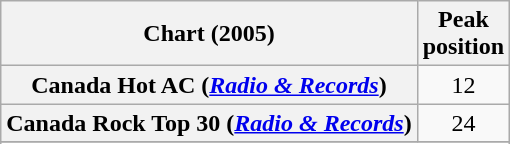<table class="wikitable sortable plainrowheaders" style="text-align:center">
<tr>
<th>Chart (2005)</th>
<th>Peak<br>position</th>
</tr>
<tr>
<th scope="row">Canada Hot AC (<em><a href='#'>Radio & Records</a></em>)</th>
<td>12</td>
</tr>
<tr>
<th scope="row">Canada Rock Top 30 (<em><a href='#'>Radio & Records</a></em>)</th>
<td>24</td>
</tr>
<tr>
</tr>
<tr>
</tr>
<tr>
</tr>
<tr>
</tr>
<tr>
</tr>
<tr>
</tr>
</table>
